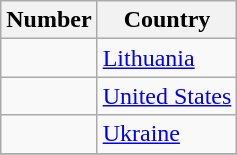<table class="wikitable sortable">
<tr>
<th>Number</th>
<th>Country</th>
</tr>
<tr>
<td></td>
<td> <a href='#'>Lithuania</a></td>
</tr>
<tr>
<td></td>
<td> <a href='#'>United States</a></td>
</tr>
<tr>
<td></td>
<td> <a href='#'>Ukraine</a></td>
</tr>
<tr>
</tr>
</table>
